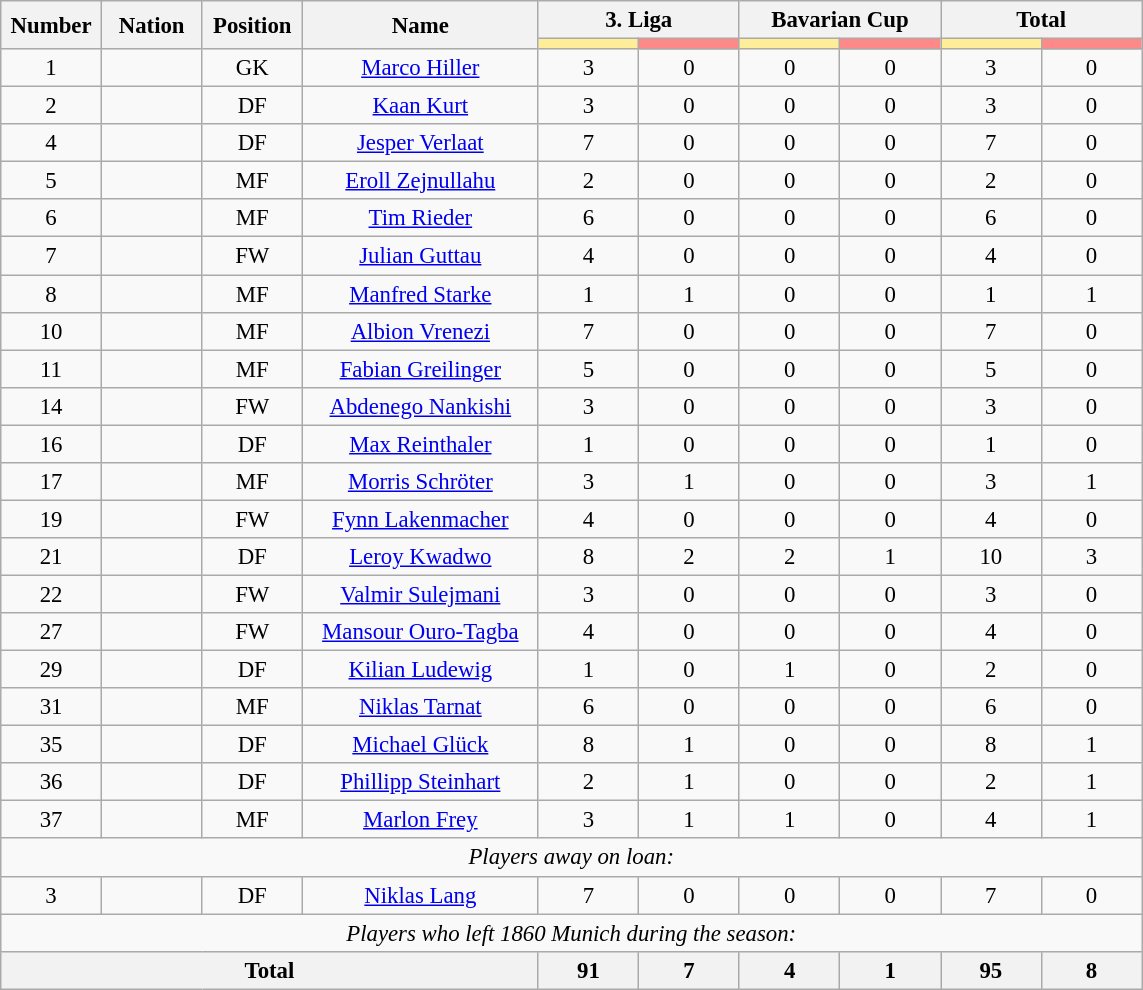<table class="wikitable" style="font-size: 95%; text-align: center;">
<tr>
<th rowspan=2 width=60>Number</th>
<th rowspan=2 width=60>Nation</th>
<th rowspan=2 width=60>Position</th>
<th rowspan=2 width=150>Name</th>
<th colspan=2>3. Liga</th>
<th colspan=2>Bavarian Cup</th>
<th colspan=2>Total</th>
</tr>
<tr>
<th style="width:60px; background:#fe9;"></th>
<th style="width:60px; background:#ff8888;"></th>
<th style="width:60px; background:#fe9;"></th>
<th style="width:60px; background:#ff8888;"></th>
<th style="width:60px; background:#fe9;"></th>
<th style="width:60px; background:#ff8888;"></th>
</tr>
<tr>
<td>1</td>
<td></td>
<td>GK</td>
<td><a href='#'>Marco Hiller</a></td>
<td>3</td>
<td>0</td>
<td>0</td>
<td>0</td>
<td>3</td>
<td>0</td>
</tr>
<tr>
<td>2</td>
<td></td>
<td>DF</td>
<td><a href='#'>Kaan Kurt</a></td>
<td>3</td>
<td>0</td>
<td>0</td>
<td>0</td>
<td>3</td>
<td>0</td>
</tr>
<tr>
<td>4</td>
<td></td>
<td>DF</td>
<td><a href='#'>Jesper Verlaat</a></td>
<td>7</td>
<td>0</td>
<td>0</td>
<td>0</td>
<td>7</td>
<td>0</td>
</tr>
<tr>
<td>5</td>
<td></td>
<td>MF</td>
<td><a href='#'>Eroll Zejnullahu</a></td>
<td>2</td>
<td>0</td>
<td>0</td>
<td>0</td>
<td>2</td>
<td>0</td>
</tr>
<tr>
<td>6</td>
<td></td>
<td>MF</td>
<td><a href='#'>Tim Rieder</a></td>
<td>6</td>
<td>0</td>
<td>0</td>
<td>0</td>
<td>6</td>
<td>0</td>
</tr>
<tr>
<td>7</td>
<td></td>
<td>FW</td>
<td><a href='#'>Julian Guttau</a></td>
<td>4</td>
<td>0</td>
<td>0</td>
<td>0</td>
<td>4</td>
<td>0</td>
</tr>
<tr>
<td>8</td>
<td></td>
<td>MF</td>
<td><a href='#'>Manfred Starke</a></td>
<td>1</td>
<td>1</td>
<td>0</td>
<td>0</td>
<td>1</td>
<td>1</td>
</tr>
<tr>
<td>10</td>
<td></td>
<td>MF</td>
<td><a href='#'>Albion Vrenezi</a></td>
<td>7</td>
<td>0</td>
<td>0</td>
<td>0</td>
<td>7</td>
<td>0</td>
</tr>
<tr>
<td>11</td>
<td></td>
<td>MF</td>
<td><a href='#'>Fabian Greilinger</a></td>
<td>5</td>
<td>0</td>
<td>0</td>
<td>0</td>
<td>5</td>
<td>0</td>
</tr>
<tr>
<td>14</td>
<td></td>
<td>FW</td>
<td><a href='#'>Abdenego Nankishi</a></td>
<td>3</td>
<td>0</td>
<td>0</td>
<td>0</td>
<td>3</td>
<td>0</td>
</tr>
<tr>
<td>16</td>
<td></td>
<td>DF</td>
<td><a href='#'>Max Reinthaler</a></td>
<td>1</td>
<td>0</td>
<td>0</td>
<td>0</td>
<td>1</td>
<td>0</td>
</tr>
<tr>
<td>17</td>
<td></td>
<td>MF</td>
<td><a href='#'>Morris Schröter</a></td>
<td>3</td>
<td>1</td>
<td>0</td>
<td>0</td>
<td>3</td>
<td>1</td>
</tr>
<tr>
<td>19</td>
<td></td>
<td>FW</td>
<td><a href='#'>Fynn Lakenmacher</a></td>
<td>4</td>
<td>0</td>
<td>0</td>
<td>0</td>
<td>4</td>
<td>0</td>
</tr>
<tr>
<td>21</td>
<td></td>
<td>DF</td>
<td><a href='#'>Leroy Kwadwo</a></td>
<td>8</td>
<td>2</td>
<td>2</td>
<td>1</td>
<td>10</td>
<td>3</td>
</tr>
<tr>
<td>22</td>
<td></td>
<td>FW</td>
<td><a href='#'>Valmir Sulejmani</a></td>
<td>3</td>
<td>0</td>
<td>0</td>
<td>0</td>
<td>3</td>
<td>0</td>
</tr>
<tr>
<td>27</td>
<td></td>
<td>FW</td>
<td><a href='#'>Mansour Ouro-Tagba</a></td>
<td>4</td>
<td>0</td>
<td>0</td>
<td>0</td>
<td>4</td>
<td>0</td>
</tr>
<tr>
<td>29</td>
<td></td>
<td>DF</td>
<td><a href='#'>Kilian Ludewig</a></td>
<td>1</td>
<td>0</td>
<td>1</td>
<td>0</td>
<td>2</td>
<td>0</td>
</tr>
<tr>
<td>31</td>
<td></td>
<td>MF</td>
<td><a href='#'>Niklas Tarnat</a></td>
<td>6</td>
<td>0</td>
<td>0</td>
<td>0</td>
<td>6</td>
<td>0</td>
</tr>
<tr>
<td>35</td>
<td></td>
<td>DF</td>
<td><a href='#'>Michael Glück</a></td>
<td>8</td>
<td>1</td>
<td>0</td>
<td>0</td>
<td>8</td>
<td>1</td>
</tr>
<tr>
<td>36</td>
<td></td>
<td>DF</td>
<td><a href='#'>Phillipp Steinhart</a></td>
<td>2</td>
<td>1</td>
<td>0</td>
<td>0</td>
<td>2</td>
<td>1</td>
</tr>
<tr>
<td>37</td>
<td></td>
<td>MF</td>
<td><a href='#'>Marlon Frey</a></td>
<td>3</td>
<td>1</td>
<td>1</td>
<td>0</td>
<td>4</td>
<td>1</td>
</tr>
<tr>
<td colspan="14"><em>Players away on loan:</em></td>
</tr>
<tr>
<td>3</td>
<td></td>
<td>DF</td>
<td><a href='#'>Niklas Lang</a></td>
<td>7</td>
<td>0</td>
<td>0</td>
<td>0</td>
<td>7</td>
<td>0</td>
</tr>
<tr>
<td colspan="14"><em>Players who left 1860 Munich during the season:</em></td>
</tr>
<tr>
<th colspan=4>Total</th>
<th>91</th>
<th>7</th>
<th>4</th>
<th>1</th>
<th>95</th>
<th>8</th>
</tr>
</table>
